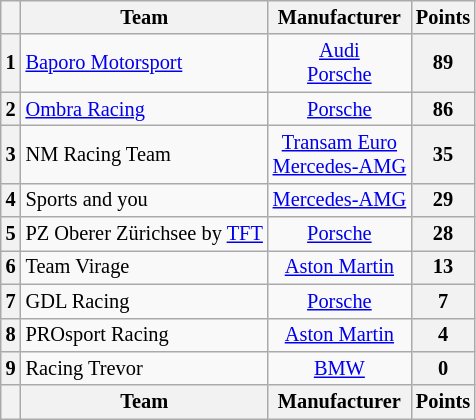<table class="wikitable" style="font-size:85%; text-align:center">
<tr>
<th></th>
<th>Team</th>
<th>Manufacturer</th>
<th>Points</th>
</tr>
<tr>
<th>1</th>
<td align="left"> <a href='#'>Baporo Motorsport</a></td>
<td><a href='#'>Audi</a><br><a href='#'>Porsche</a></td>
<th>89</th>
</tr>
<tr>
<th>2</th>
<td align="left"> <a href='#'>Ombra Racing</a></td>
<td><a href='#'>Porsche</a></td>
<th>86</th>
</tr>
<tr>
<th>3</th>
<td align="left"> NM Racing Team</td>
<td><a href='#'>Transam Euro</a><br><a href='#'>Mercedes-AMG</a></td>
<th>35</th>
</tr>
<tr>
<th>4</th>
<td align="left"> Sports and you</td>
<td><a href='#'>Mercedes-AMG</a></td>
<th>29</th>
</tr>
<tr>
<th>5</th>
<td align="left"> PZ Oberer Zürichsee by <a href='#'>TFT</a></td>
<td><a href='#'>Porsche</a></td>
<th>28</th>
</tr>
<tr>
<th>6</th>
<td align="left"> Team Virage</td>
<td><a href='#'>Aston Martin</a></td>
<th>13</th>
</tr>
<tr>
<th>7</th>
<td align="left"> GDL Racing</td>
<td><a href='#'>Porsche</a></td>
<th>7</th>
</tr>
<tr>
<th>8</th>
<td align="left"> PROsport Racing</td>
<td><a href='#'>Aston Martin</a></td>
<th>4</th>
</tr>
<tr>
<th>9</th>
<td align="left"> Racing Trevor</td>
<td><a href='#'>BMW</a></td>
<th>0</th>
</tr>
<tr>
<th></th>
<th>Team</th>
<th>Manufacturer</th>
<th>Points</th>
</tr>
</table>
